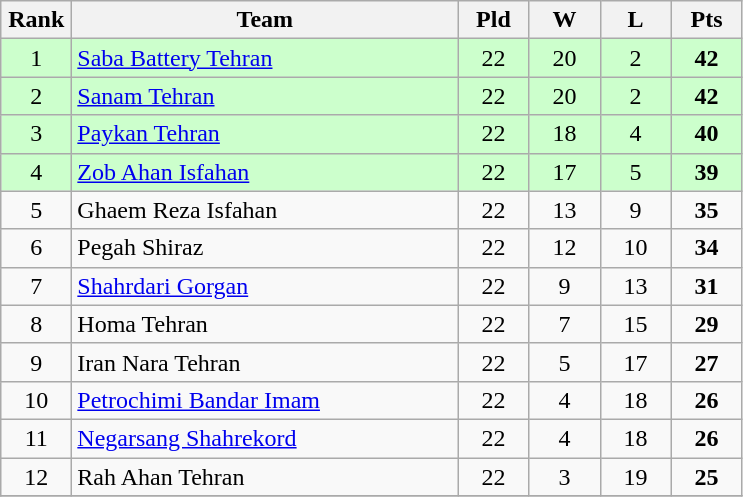<table class="wikitable" style="text-align: center;">
<tr>
<th width=40>Rank</th>
<th width=250>Team</th>
<th width=40>Pld</th>
<th width=40>W</th>
<th width=40>L</th>
<th width=40>Pts</th>
</tr>
<tr bgcolor=ccffcc>
<td>1</td>
<td align="left"><a href='#'>Saba Battery Tehran</a></td>
<td>22</td>
<td>20</td>
<td>2</td>
<td><strong>42</strong></td>
</tr>
<tr bgcolor=ccffcc>
<td>2</td>
<td align="left"><a href='#'>Sanam Tehran</a></td>
<td>22</td>
<td>20</td>
<td>2</td>
<td><strong>42</strong></td>
</tr>
<tr bgcolor=ccffcc>
<td>3</td>
<td align="left"><a href='#'>Paykan Tehran</a></td>
<td>22</td>
<td>18</td>
<td>4</td>
<td><strong>40</strong></td>
</tr>
<tr bgcolor=ccffcc>
<td>4</td>
<td align="left"><a href='#'>Zob Ahan Isfahan</a></td>
<td>22</td>
<td>17</td>
<td>5</td>
<td><strong>39</strong></td>
</tr>
<tr>
<td>5</td>
<td align="left">Ghaem Reza Isfahan</td>
<td>22</td>
<td>13</td>
<td>9</td>
<td><strong>35</strong></td>
</tr>
<tr>
<td>6</td>
<td align="left">Pegah Shiraz</td>
<td>22</td>
<td>12</td>
<td>10</td>
<td><strong>34</strong></td>
</tr>
<tr>
<td>7</td>
<td align="left"><a href='#'>Shahrdari Gorgan</a></td>
<td>22</td>
<td>9</td>
<td>13</td>
<td><strong>31</strong></td>
</tr>
<tr>
<td>8</td>
<td align="left">Homa Tehran</td>
<td>22</td>
<td>7</td>
<td>15</td>
<td><strong>29</strong></td>
</tr>
<tr>
<td>9</td>
<td align="left">Iran Nara Tehran</td>
<td>22</td>
<td>5</td>
<td>17</td>
<td><strong>27</strong></td>
</tr>
<tr>
<td>10</td>
<td align="left"><a href='#'>Petrochimi Bandar Imam</a></td>
<td>22</td>
<td>4</td>
<td>18</td>
<td><strong>26</strong></td>
</tr>
<tr>
<td>11</td>
<td align="left"><a href='#'>Negarsang Shahrekord</a></td>
<td>22</td>
<td>4</td>
<td>18</td>
<td><strong>26</strong></td>
</tr>
<tr>
<td>12</td>
<td align="left">Rah Ahan Tehran</td>
<td>22</td>
<td>3</td>
<td>19</td>
<td><strong>25</strong></td>
</tr>
<tr>
</tr>
</table>
